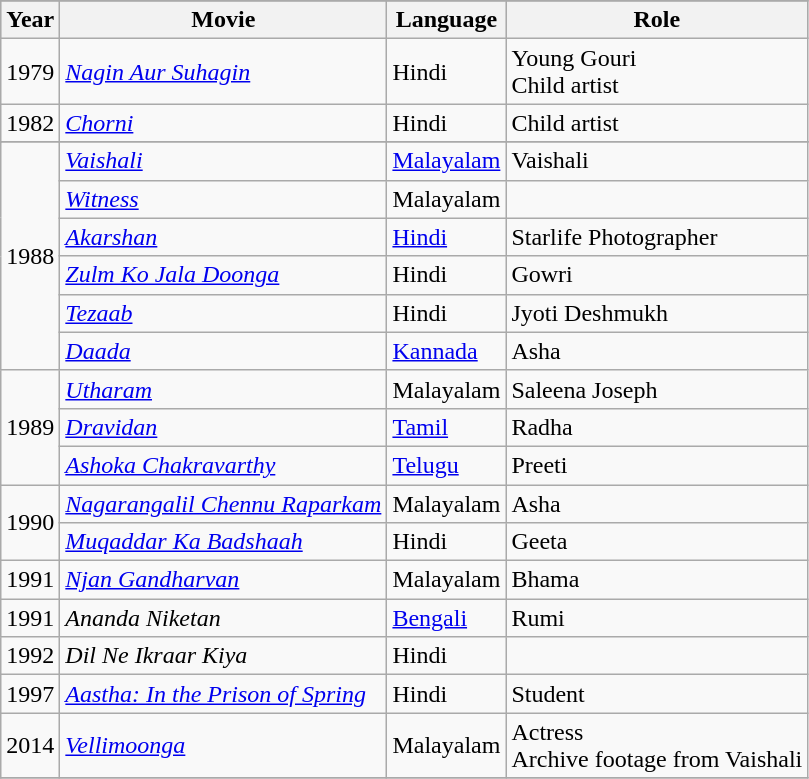<table class="wikitable sortable">
<tr>
</tr>
<tr bgcolor="#CCCCCC" align="center">
<th>Year</th>
<th>Movie</th>
<th>Language</th>
<th>Role</th>
</tr>
<tr>
<td>1979</td>
<td><em><a href='#'>Nagin Aur Suhagin</a></em></td>
<td>Hindi</td>
<td>Young Gouri <br>Child artist</td>
</tr>
<tr>
<td>1982</td>
<td><em><a href='#'>Chorni</a></em></td>
<td>Hindi</td>
<td>Child artist</td>
</tr>
<tr>
</tr>
<tr --->
<td Rowspan="6">1988</td>
<td><em><a href='#'>Vaishali</a></em></td>
<td><a href='#'>Malayalam</a></td>
<td>Vaishali</td>
</tr>
<tr>
<td><em><a href='#'>Witness</a></em></td>
<td>Malayalam</td>
<td></td>
</tr>
<tr>
<td><em><a href='#'>Akarshan</a></em></td>
<td><a href='#'>Hindi</a></td>
<td>Starlife Photographer</td>
</tr>
<tr>
<td><em><a href='#'>Zulm Ko Jala Doonga</a></em></td>
<td>Hindi</td>
<td>Gowri</td>
</tr>
<tr>
<td><em><a href='#'>Tezaab</a></em></td>
<td>Hindi</td>
<td>Jyoti Deshmukh</td>
</tr>
<tr>
<td><em><a href='#'>Daada</a></em></td>
<td><a href='#'>Kannada</a></td>
<td>Asha</td>
</tr>
<tr>
<td Rowspan="3">1989</td>
<td><em><a href='#'>Utharam</a></em></td>
<td>Malayalam</td>
<td>Saleena Joseph</td>
</tr>
<tr>
<td><em><a href='#'>Dravidan</a></em></td>
<td><a href='#'>Tamil</a></td>
<td>Radha</td>
</tr>
<tr>
<td><em><a href='#'>Ashoka Chakravarthy</a></em></td>
<td><a href='#'>Telugu</a></td>
<td>Preeti</td>
</tr>
<tr>
<td Rowspan="2">1990</td>
<td><em><a href='#'>Nagarangalil Chennu Raparkam</a></em></td>
<td>Malayalam</td>
<td>Asha</td>
</tr>
<tr>
<td><em><a href='#'>Muqaddar Ka Badshaah</a></em></td>
<td>Hindi</td>
<td>Geeta</td>
</tr>
<tr>
<td>1991</td>
<td><em><a href='#'>Njan Gandharvan</a></em></td>
<td>Malayalam</td>
<td>Bhama</td>
</tr>
<tr>
<td>1991</td>
<td><em>Ananda Niketan</em></td>
<td><a href='#'>Bengali</a></td>
<td>Rumi</td>
</tr>
<tr>
<td>1992</td>
<td><em>Dil Ne Ikraar Kiya</em></td>
<td>Hindi</td>
<td></td>
</tr>
<tr>
<td>1997</td>
<td><em><a href='#'>Aastha: In the Prison of Spring</a></em></td>
<td>Hindi</td>
<td>Student</td>
</tr>
<tr>
<td>2014</td>
<td><em><a href='#'>Vellimoonga</a></em></td>
<td>Malayalam</td>
<td>Actress <br>Archive footage from Vaishali</td>
</tr>
<tr>
</tr>
</table>
